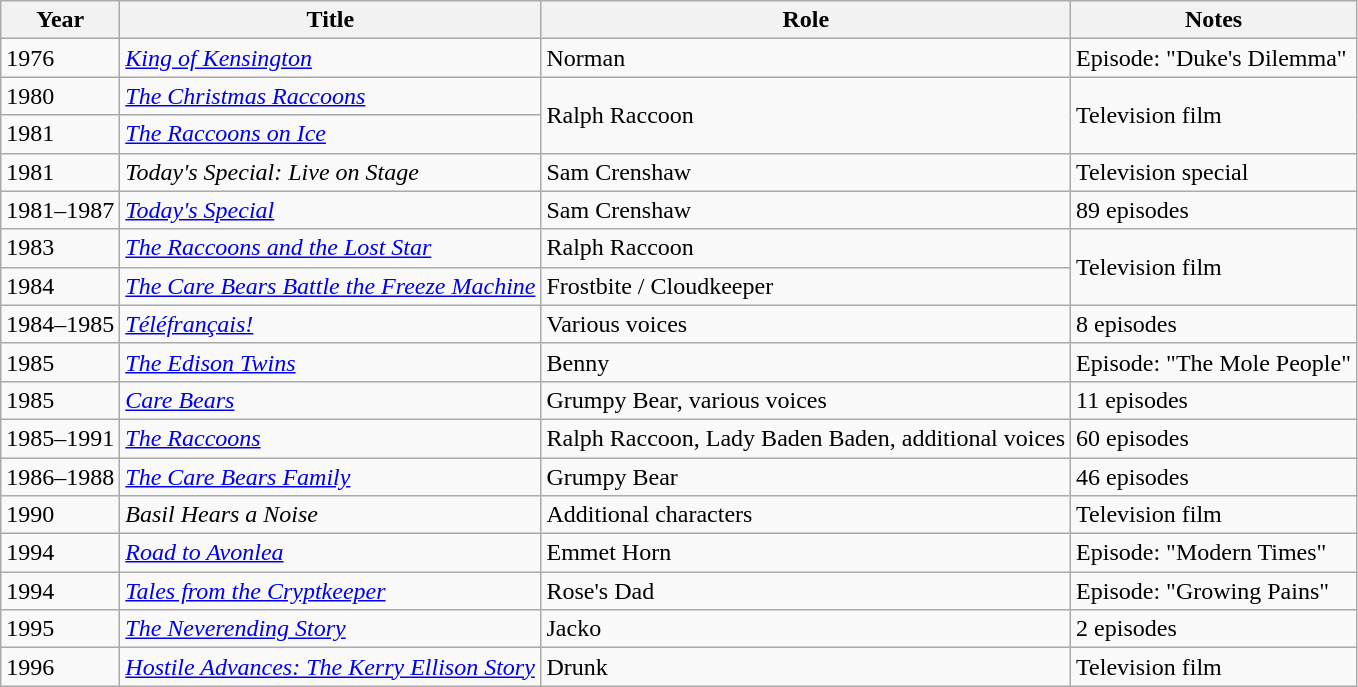<table class="wikitable sortable">
<tr>
<th>Year</th>
<th>Title</th>
<th>Role</th>
<th>Notes</th>
</tr>
<tr>
<td>1976</td>
<td><em><a href='#'>King of Kensington</a></em></td>
<td>Norman</td>
<td>Episode: "Duke's Dilemma"</td>
</tr>
<tr>
<td>1980</td>
<td><em><a href='#'>The Christmas Raccoons</a></em></td>
<td rowspan="2">Ralph Raccoon</td>
<td rowspan="2">Television film</td>
</tr>
<tr>
<td>1981</td>
<td><em><a href='#'>The Raccoons on Ice</a></em></td>
</tr>
<tr>
<td>1981</td>
<td><em>Today's Special: Live on Stage</em></td>
<td>Sam Crenshaw</td>
<td>Television special</td>
</tr>
<tr>
<td>1981–1987</td>
<td><em><a href='#'>Today's Special</a></em></td>
<td>Sam Crenshaw</td>
<td>89 episodes</td>
</tr>
<tr>
<td>1983</td>
<td><em><a href='#'>The Raccoons and the Lost Star</a></em></td>
<td>Ralph Raccoon</td>
<td rowspan="2">Television film</td>
</tr>
<tr>
<td>1984</td>
<td><em><a href='#'>The Care Bears Battle the Freeze Machine</a></em></td>
<td>Frostbite / Cloudkeeper</td>
</tr>
<tr>
<td>1984–1985</td>
<td><em><a href='#'>Téléfrançais!</a></em></td>
<td>Various voices</td>
<td>8 episodes</td>
</tr>
<tr>
<td>1985</td>
<td><em><a href='#'>The Edison Twins</a></em></td>
<td>Benny</td>
<td>Episode: "The Mole People"</td>
</tr>
<tr>
<td>1985</td>
<td><a href='#'><em>Care Bears</em></a></td>
<td>Grumpy Bear, various voices</td>
<td>11 episodes</td>
</tr>
<tr>
<td>1985–1991</td>
<td><em><a href='#'>The Raccoons</a></em></td>
<td>Ralph Raccoon, Lady Baden Baden, additional voices</td>
<td>60 episodes</td>
</tr>
<tr>
<td>1986–1988</td>
<td><em><a href='#'>The Care Bears Family</a></em></td>
<td>Grumpy Bear</td>
<td>46 episodes</td>
</tr>
<tr>
<td>1990</td>
<td><em>Basil Hears a Noise</em></td>
<td>Additional characters</td>
<td>Television film</td>
</tr>
<tr>
<td>1994</td>
<td><em><a href='#'>Road to Avonlea</a></em></td>
<td>Emmet Horn</td>
<td>Episode: "Modern Times"</td>
</tr>
<tr>
<td>1994</td>
<td><em><a href='#'>Tales from the Cryptkeeper</a></em></td>
<td>Rose's Dad</td>
<td>Episode: "Growing Pains"</td>
</tr>
<tr>
<td>1995</td>
<td><a href='#'><em>The Neverending Story</em></a></td>
<td>Jacko</td>
<td>2 episodes</td>
</tr>
<tr>
<td>1996</td>
<td><em><a href='#'>Hostile Advances: The Kerry Ellison Story</a></em></td>
<td>Drunk</td>
<td>Television film</td>
</tr>
</table>
